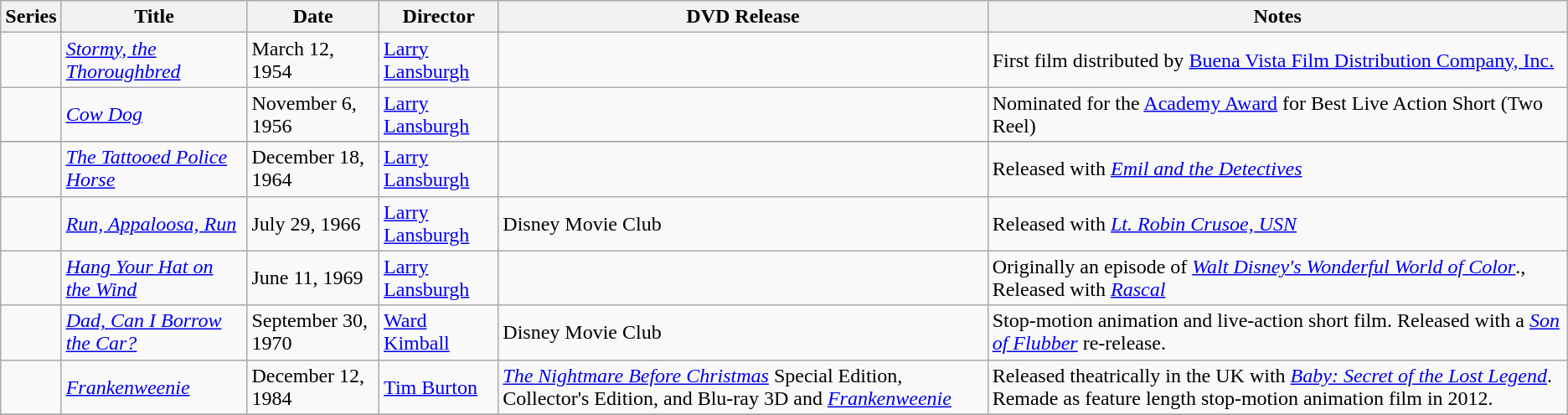<table class="wikitable sortable">
<tr>
<th>Series</th>
<th>Title</th>
<th>Date</th>
<th>Director</th>
<th>DVD Release</th>
<th>Notes</th>
</tr>
<tr>
<td></td>
<td><em><a href='#'>Stormy, the Thoroughbred</a></em></td>
<td>March 12, 1954</td>
<td><a href='#'>Larry Lansburgh</a></td>
<td></td>
<td>First film distributed by <a href='#'>Buena Vista Film Distribution Company, Inc.</a></td>
</tr>
<tr>
<td></td>
<td><em><a href='#'>Cow Dog</a></em></td>
<td>November 6, 1956</td>
<td><a href='#'>Larry Lansburgh</a></td>
<td></td>
<td>Nominated for the <a href='#'>Academy Award</a> for Best Live Action Short (Two Reel)</td>
</tr>
<tr>
</tr>
<tr>
<td></td>
<td><em><a href='#'>The Tattooed Police Horse</a></em></td>
<td>December 18, 1964</td>
<td><a href='#'>Larry Lansburgh</a></td>
<td></td>
<td>Released with <em><a href='#'>Emil and the Detectives</a></em></td>
</tr>
<tr>
<td></td>
<td><em><a href='#'>Run, Appaloosa, Run</a></em></td>
<td>July 29, 1966</td>
<td><a href='#'>Larry Lansburgh</a></td>
<td>Disney Movie Club</td>
<td>Released with <em><a href='#'>Lt. Robin Crusoe, USN</a></em></td>
</tr>
<tr>
<td></td>
<td><em><a href='#'>Hang Your Hat on the Wind</a></em></td>
<td>June 11, 1969</td>
<td><a href='#'>Larry Lansburgh</a></td>
<td></td>
<td>Originally an episode of <em><a href='#'>Walt Disney's Wonderful World of Color</a></em>., Released with <em><a href='#'>Rascal</a></em></td>
</tr>
<tr>
<td></td>
<td><em><a href='#'>Dad, Can I Borrow the Car?</a></em></td>
<td>September 30, 1970</td>
<td><a href='#'>Ward Kimball</a></td>
<td>Disney Movie Club</td>
<td>Stop-motion animation and live-action short film. Released with a <em><a href='#'>Son of Flubber</a></em> re-release.</td>
</tr>
<tr>
<td></td>
<td><em><a href='#'>Frankenweenie</a></em></td>
<td>December 12, 1984</td>
<td><a href='#'>Tim Burton</a></td>
<td><em><a href='#'>The Nightmare Before Christmas</a></em> Special Edition, Collector's Edition, and Blu-ray 3D and <em><a href='#'>Frankenweenie</a></em></td>
<td>Released theatrically  in the UK with <em><a href='#'>Baby: Secret of the Lost Legend</a></em>. Remade as feature length stop-motion animation film in 2012.</td>
</tr>
<tr>
</tr>
</table>
